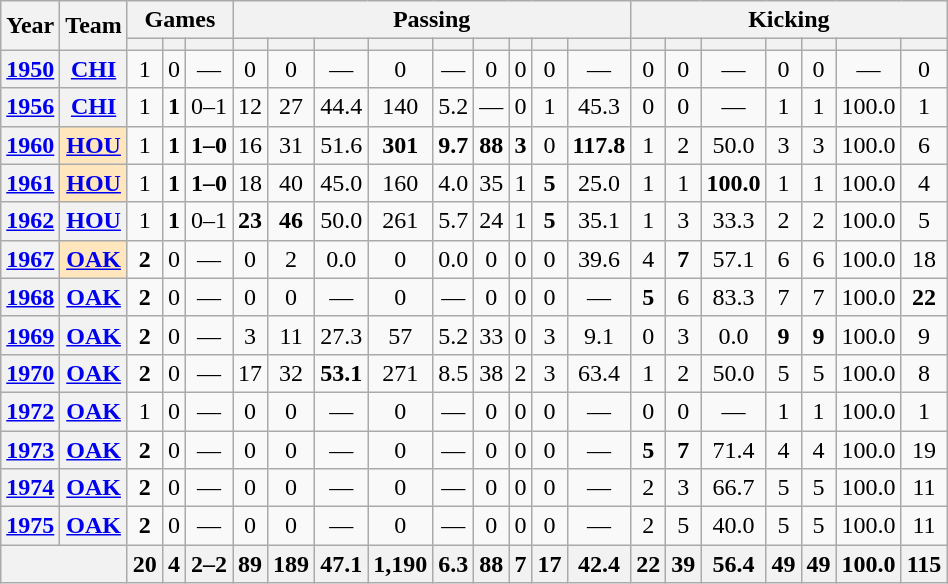<table class="wikitable" style="text-align:center;">
<tr>
<th rowspan="2">Year</th>
<th rowspan="2">Team</th>
<th colspan="3">Games</th>
<th colspan="9">Passing</th>
<th colspan="7">Kicking</th>
</tr>
<tr>
<th></th>
<th></th>
<th></th>
<th></th>
<th></th>
<th></th>
<th></th>
<th></th>
<th></th>
<th></th>
<th></th>
<th></th>
<th></th>
<th></th>
<th></th>
<th></th>
<th></th>
<th></th>
<th></th>
</tr>
<tr>
<th><a href='#'>1950</a></th>
<th><a href='#'>CHI</a></th>
<td>1</td>
<td>0</td>
<td>—</td>
<td>0</td>
<td>0</td>
<td>—</td>
<td>0</td>
<td>—</td>
<td>0</td>
<td>0</td>
<td>0</td>
<td>—</td>
<td>0</td>
<td>0</td>
<td>—</td>
<td>0</td>
<td>0</td>
<td>—</td>
<td>0</td>
</tr>
<tr>
<th><a href='#'>1956</a></th>
<th><a href='#'>CHI</a></th>
<td>1</td>
<td><strong>1</strong></td>
<td>0–1</td>
<td>12</td>
<td>27</td>
<td>44.4</td>
<td>140</td>
<td>5.2</td>
<td>—</td>
<td>0</td>
<td>1</td>
<td>45.3</td>
<td>0</td>
<td>0</td>
<td>—</td>
<td>1</td>
<td>1</td>
<td>100.0</td>
<td>1</td>
</tr>
<tr>
<th><a href='#'>1960</a></th>
<th style="background:#ffe6bd;"><a href='#'>HOU</a></th>
<td>1</td>
<td><strong>1</strong></td>
<td><strong>1–0</strong></td>
<td>16</td>
<td>31</td>
<td>51.6</td>
<td><strong>301</strong></td>
<td><strong>9.7</strong></td>
<td><strong>88</strong></td>
<td><strong>3</strong></td>
<td>0</td>
<td><strong>117.8</strong></td>
<td>1</td>
<td>2</td>
<td>50.0</td>
<td>3</td>
<td>3</td>
<td>100.0</td>
<td>6</td>
</tr>
<tr>
<th><a href='#'>1961</a></th>
<th style="background:#ffe6bd;"><a href='#'>HOU</a></th>
<td>1</td>
<td><strong>1</strong></td>
<td><strong>1–0</strong></td>
<td>18</td>
<td>40</td>
<td>45.0</td>
<td>160</td>
<td>4.0</td>
<td>35</td>
<td>1</td>
<td><strong>5</strong></td>
<td>25.0</td>
<td>1</td>
<td>1</td>
<td><strong>100.0</strong></td>
<td>1</td>
<td>1</td>
<td>100.0</td>
<td>4</td>
</tr>
<tr>
<th><a href='#'>1962</a></th>
<th><a href='#'>HOU</a></th>
<td>1</td>
<td><strong>1</strong></td>
<td>0–1</td>
<td><strong>23</strong></td>
<td><strong>46</strong></td>
<td>50.0</td>
<td>261</td>
<td>5.7</td>
<td>24</td>
<td>1</td>
<td><strong>5</strong></td>
<td>35.1</td>
<td>1</td>
<td>3</td>
<td>33.3</td>
<td>2</td>
<td>2</td>
<td>100.0</td>
<td>5</td>
</tr>
<tr>
<th><a href='#'>1967</a></th>
<th style="background:#ffe6bd;"><a href='#'>OAK</a></th>
<td><strong>2</strong></td>
<td>0</td>
<td>—</td>
<td>0</td>
<td>2</td>
<td>0.0</td>
<td>0</td>
<td>0.0</td>
<td>0</td>
<td>0</td>
<td>0</td>
<td>39.6</td>
<td>4</td>
<td><strong>7</strong></td>
<td>57.1</td>
<td>6</td>
<td>6</td>
<td>100.0</td>
<td>18</td>
</tr>
<tr>
<th><a href='#'>1968</a></th>
<th><a href='#'>OAK</a></th>
<td><strong>2</strong></td>
<td>0</td>
<td>—</td>
<td>0</td>
<td>0</td>
<td>—</td>
<td>0</td>
<td>—</td>
<td>0</td>
<td>0</td>
<td>0</td>
<td>—</td>
<td><strong>5</strong></td>
<td>6</td>
<td>83.3</td>
<td>7</td>
<td>7</td>
<td>100.0</td>
<td><strong>22</strong></td>
</tr>
<tr>
<th><a href='#'>1969</a></th>
<th><a href='#'>OAK</a></th>
<td><strong>2</strong></td>
<td>0</td>
<td>—</td>
<td>3</td>
<td>11</td>
<td>27.3</td>
<td>57</td>
<td>5.2</td>
<td>33</td>
<td>0</td>
<td>3</td>
<td>9.1</td>
<td>0</td>
<td>3</td>
<td>0.0</td>
<td><strong>9</strong></td>
<td><strong>9</strong></td>
<td>100.0</td>
<td>9</td>
</tr>
<tr>
<th><a href='#'>1970</a></th>
<th><a href='#'>OAK</a></th>
<td><strong>2</strong></td>
<td>0</td>
<td>—</td>
<td>17</td>
<td>32</td>
<td><strong>53.1</strong></td>
<td>271</td>
<td>8.5</td>
<td>38</td>
<td>2</td>
<td>3</td>
<td>63.4</td>
<td>1</td>
<td>2</td>
<td>50.0</td>
<td>5</td>
<td>5</td>
<td>100.0</td>
<td>8</td>
</tr>
<tr>
<th><a href='#'>1972</a></th>
<th><a href='#'>OAK</a></th>
<td>1</td>
<td>0</td>
<td>—</td>
<td>0</td>
<td>0</td>
<td>—</td>
<td>0</td>
<td>—</td>
<td>0</td>
<td>0</td>
<td>0</td>
<td>—</td>
<td>0</td>
<td>0</td>
<td>—</td>
<td>1</td>
<td>1</td>
<td>100.0</td>
<td>1</td>
</tr>
<tr>
<th><a href='#'>1973</a></th>
<th><a href='#'>OAK</a></th>
<td><strong>2</strong></td>
<td>0</td>
<td>—</td>
<td>0</td>
<td>0</td>
<td>—</td>
<td>0</td>
<td>—</td>
<td>0</td>
<td>0</td>
<td>0</td>
<td>—</td>
<td><strong>5</strong></td>
<td><strong>7</strong></td>
<td>71.4</td>
<td>4</td>
<td>4</td>
<td>100.0</td>
<td>19</td>
</tr>
<tr>
<th><a href='#'>1974</a></th>
<th><a href='#'>OAK</a></th>
<td><strong>2</strong></td>
<td>0</td>
<td>—</td>
<td>0</td>
<td>0</td>
<td>—</td>
<td>0</td>
<td>—</td>
<td>0</td>
<td>0</td>
<td>0</td>
<td>—</td>
<td>2</td>
<td>3</td>
<td>66.7</td>
<td>5</td>
<td>5</td>
<td>100.0</td>
<td>11</td>
</tr>
<tr>
<th><a href='#'>1975</a></th>
<th><a href='#'>OAK</a></th>
<td><strong>2</strong></td>
<td>0</td>
<td>—</td>
<td>0</td>
<td>0</td>
<td>—</td>
<td>0</td>
<td>—</td>
<td>0</td>
<td>0</td>
<td>0</td>
<td>—</td>
<td>2</td>
<td>5</td>
<td>40.0</td>
<td>5</td>
<td>5</td>
<td>100.0</td>
<td>11</td>
</tr>
<tr>
<th colspan="2"></th>
<th>20</th>
<th>4</th>
<th>2–2</th>
<th>89</th>
<th>189</th>
<th>47.1</th>
<th>1,190</th>
<th>6.3</th>
<th>88</th>
<th>7</th>
<th>17</th>
<th>42.4</th>
<th>22</th>
<th>39</th>
<th>56.4</th>
<th>49</th>
<th>49</th>
<th>100.0</th>
<th>115</th>
</tr>
</table>
